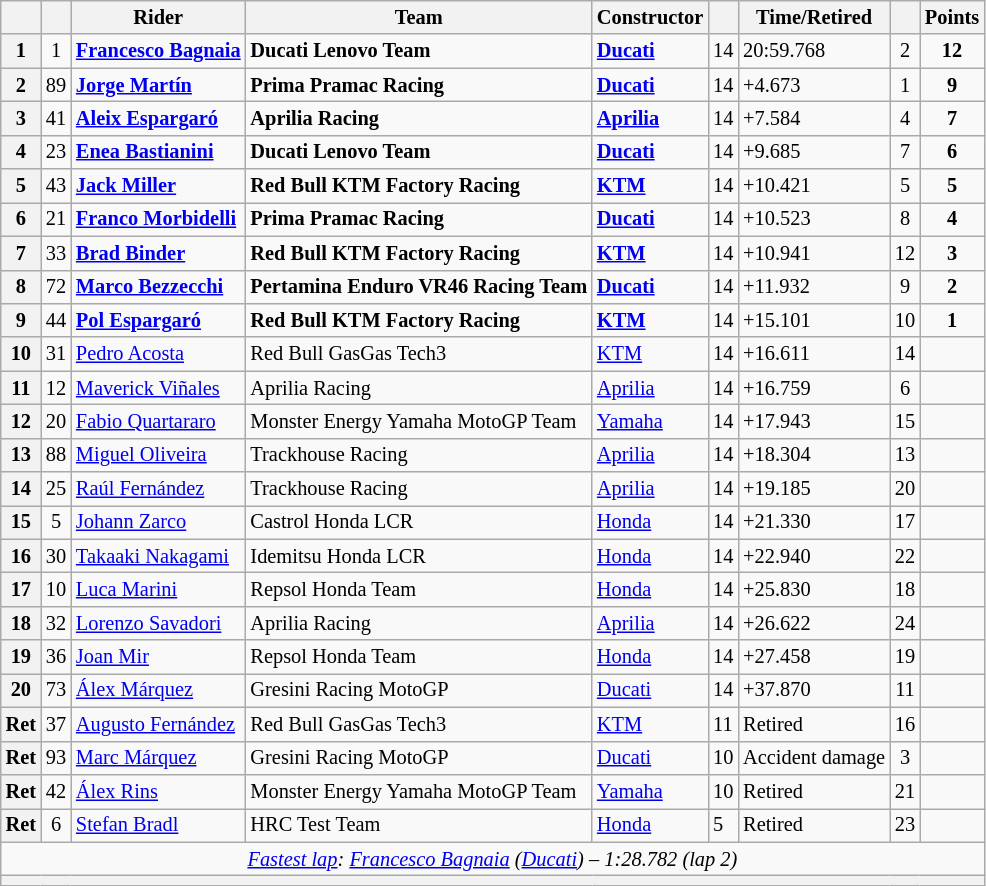<table class="wikitable sortable" style="font-size: 85%;">
<tr>
<th scope="col"></th>
<th scope="col"></th>
<th scope="col">Rider</th>
<th scope="col">Team</th>
<th scope="col">Constructor</th>
<th scope="col" class="unsortable"></th>
<th scope="col" class="unsortable">Time/Retired</th>
<th scope="col"></th>
<th scope="col">Points</th>
</tr>
<tr>
<th scope="row">1</th>
<td align="center">1</td>
<td data-sort-value="bag"> <strong><a href='#'>Francesco Bagnaia</a></strong></td>
<td><strong>Ducati Lenovo Team</strong></td>
<td><strong><a href='#'>Ducati</a></strong></td>
<td>14</td>
<td>20:59.768</td>
<td align="center">2</td>
<td align="center"><strong>12</strong></td>
</tr>
<tr>
<th scope="row">2</th>
<td align="center">89</td>
<td data-sort-value="mart"> <strong><a href='#'>Jorge Martín</a></strong></td>
<td><strong>Prima Pramac Racing</strong></td>
<td><strong><a href='#'>Ducati</a></strong></td>
<td>14</td>
<td>+4.673</td>
<td align="center">1</td>
<td align="center"><strong>9</strong></td>
</tr>
<tr>
<th scope="row">3</th>
<td align="center">41</td>
<td data-sort-value="esp"> <strong><a href='#'>Aleix Espargaró</a></strong></td>
<td><strong>Aprilia Racing</strong></td>
<td><strong><a href='#'>Aprilia</a></strong></td>
<td>14</td>
<td>+7.584</td>
<td align="center">4</td>
<td align="center"><strong>7</strong></td>
</tr>
<tr>
<th scope="row">4</th>
<td align="center">23</td>
<td data-sort-value="bas"> <strong><a href='#'>Enea Bastianini</a></strong></td>
<td><strong>Ducati Lenovo Team</strong></td>
<td><strong><a href='#'>Ducati</a></strong></td>
<td>14</td>
<td>+9.685</td>
<td align="center">7</td>
<td align="center"><strong>6</strong></td>
</tr>
<tr>
<th scope="row">5</th>
<td align="center">43</td>
<td data-sort-value="mil"> <strong><a href='#'>Jack Miller</a></strong></td>
<td><strong>Red Bull KTM Factory Racing</strong></td>
<td><strong><a href='#'>KTM</a></strong></td>
<td>14</td>
<td>+10.421</td>
<td align="center">5</td>
<td align="center"><strong>5</strong></td>
</tr>
<tr>
<th scope="row">6</th>
<td align="center">21</td>
<td data-sort-value="mor"> <strong><a href='#'>Franco Morbidelli</a></strong></td>
<td><strong>Prima Pramac Racing</strong></td>
<td><strong><a href='#'>Ducati</a></strong></td>
<td>14</td>
<td>+10.523</td>
<td align="center">8</td>
<td align="center"><strong>4</strong></td>
</tr>
<tr>
<th scope="row">7</th>
<td align="center">33</td>
<td data-sort-value="bin"> <strong><a href='#'>Brad Binder</a></strong></td>
<td><strong>Red Bull KTM Factory Racing</strong></td>
<td><strong><a href='#'>KTM</a></strong></td>
<td>14</td>
<td>+10.941</td>
<td align="center">12</td>
<td align="center"><strong>3</strong></td>
</tr>
<tr>
<th scope="row">8</th>
<td align="center">72</td>
<td data-sort-value="bez"> <strong><a href='#'>Marco Bezzecchi</a></strong></td>
<td><strong>Pertamina Enduro VR46 Racing Team</strong></td>
<td><strong><a href='#'>Ducati</a></strong></td>
<td>14</td>
<td>+11.932</td>
<td align="center">9</td>
<td align="center"><strong>2</strong></td>
</tr>
<tr>
<th scope="row">9</th>
<td align="center">44</td>
<td data-sort-value="esp"> <strong><a href='#'>Pol Espargaró</a></strong></td>
<td><strong>Red Bull KTM Factory Racing</strong></td>
<td><strong><a href='#'>KTM</a></strong></td>
<td>14</td>
<td>+15.101</td>
<td align="center">10</td>
<td align="center"><strong>1</strong></td>
</tr>
<tr>
<th scope="row">10</th>
<td align="center">31</td>
<td data-sort-value="aco"> <a href='#'>Pedro Acosta</a></td>
<td>Red Bull GasGas Tech3</td>
<td><a href='#'>KTM</a></td>
<td>14</td>
<td>+16.611</td>
<td align="center">14</td>
<td></td>
</tr>
<tr>
<th scope="row">11</th>
<td align="center">12</td>
<td data-sort-value="vin"> <a href='#'>Maverick Viñales</a></td>
<td>Aprilia Racing</td>
<td><a href='#'>Aprilia</a></td>
<td>14</td>
<td>+16.759</td>
<td align="center">6</td>
<td></td>
</tr>
<tr>
<th scope="row">12</th>
<td align="center">20</td>
<td data-sort-value="qua"> <a href='#'>Fabio Quartararo</a></td>
<td>Monster Energy Yamaha MotoGP Team</td>
<td><a href='#'>Yamaha</a></td>
<td>14</td>
<td>+17.943</td>
<td align="center">15</td>
<td></td>
</tr>
<tr>
<th scope="row">13</th>
<td align="center">88</td>
<td data-sort-value="oli"> <a href='#'>Miguel Oliveira</a></td>
<td>Trackhouse Racing</td>
<td><a href='#'>Aprilia</a></td>
<td>14</td>
<td>+18.304</td>
<td align="center">13</td>
<td></td>
</tr>
<tr>
<th scope="row">14</th>
<td align="center">25</td>
<td data-sort-value="ferr"> <a href='#'>Raúl Fernández</a></td>
<td>Trackhouse Racing</td>
<td><a href='#'>Aprilia</a></td>
<td>14</td>
<td>+19.185</td>
<td align="center">20</td>
<td></td>
</tr>
<tr>
<th scope="row">15</th>
<td align="center">5</td>
<td data-sort-value="zar"> <a href='#'>Johann Zarco</a></td>
<td>Castrol Honda LCR</td>
<td><a href='#'>Honda</a></td>
<td>14</td>
<td>+21.330</td>
<td align="center">17</td>
<td></td>
</tr>
<tr>
<th scope="row">16</th>
<td align="center">30</td>
<td data-sort-value="nak"> <a href='#'>Takaaki Nakagami</a></td>
<td>Idemitsu Honda LCR</td>
<td><a href='#'>Honda</a></td>
<td>14</td>
<td>+22.940</td>
<td align="center">22</td>
<td></td>
</tr>
<tr>
<th scope="row">17</th>
<td align="center">10</td>
<td data-sort-value="mari"> <a href='#'>Luca Marini</a></td>
<td>Repsol Honda Team</td>
<td><a href='#'>Honda</a></td>
<td>14</td>
<td>+25.830</td>
<td align="center">18</td>
<td></td>
</tr>
<tr>
<th scope="row">18</th>
<td align="center">32</td>
<td data-sort-value="sav"> <a href='#'>Lorenzo Savadori</a></td>
<td>Aprilia Racing</td>
<td><a href='#'>Aprilia</a></td>
<td>14</td>
<td>+26.622</td>
<td align="center">24</td>
<td></td>
</tr>
<tr>
<th scope="row">19</th>
<td align="center">36</td>
<td data-sort-value="mir"> <a href='#'>Joan Mir</a></td>
<td>Repsol Honda Team</td>
<td><a href='#'>Honda</a></td>
<td>14</td>
<td>+27.458</td>
<td align="center">19</td>
<td></td>
</tr>
<tr>
<th scope="row">20</th>
<td align="center">73</td>
<td data-sort-value="marqa"> <a href='#'>Álex Márquez</a></td>
<td>Gresini Racing MotoGP</td>
<td><a href='#'>Ducati</a></td>
<td>14</td>
<td>+37.870</td>
<td align="center">11</td>
<td></td>
</tr>
<tr>
<th scope="row">Ret</th>
<td align="center">37</td>
<td data-sort-value="fera"> <a href='#'>Augusto Fernández</a></td>
<td>Red Bull GasGas Tech3</td>
<td><a href='#'>KTM</a></td>
<td>11</td>
<td>Retired</td>
<td align="center">16</td>
<td></td>
</tr>
<tr>
<th scope="row">Ret</th>
<td align="center">93</td>
<td data-sort-value="marqm"> <a href='#'>Marc Márquez</a></td>
<td>Gresini Racing MotoGP</td>
<td><a href='#'>Ducati</a></td>
<td>10</td>
<td>Accident damage</td>
<td align="center">3</td>
<td></td>
</tr>
<tr>
<th scope="row">Ret</th>
<td align="center">42</td>
<td data-sort-value="rin"> <a href='#'>Álex Rins</a></td>
<td>Monster Energy Yamaha MotoGP Team</td>
<td><a href='#'>Yamaha</a></td>
<td>10</td>
<td>Retired</td>
<td align="center">21</td>
<td></td>
</tr>
<tr>
<th scope="row">Ret</th>
<td align="center">6</td>
<td data-sort-value="bra"> <a href='#'>Stefan Bradl</a></td>
<td>HRC Test Team</td>
<td><a href='#'>Honda</a></td>
<td>5</td>
<td>Retired</td>
<td align="center">23</td>
<td></td>
</tr>
<tr class="sortbottom">
<td colspan="9" style="text-align:center"><em><a href='#'>Fastest lap</a>:  <a href='#'>Francesco Bagnaia</a> (<a href='#'>Ducati</a>) – 1:28.782 (lap 2)</em></td>
</tr>
<tr class="sortbottom">
<th colspan=9></th>
</tr>
</table>
